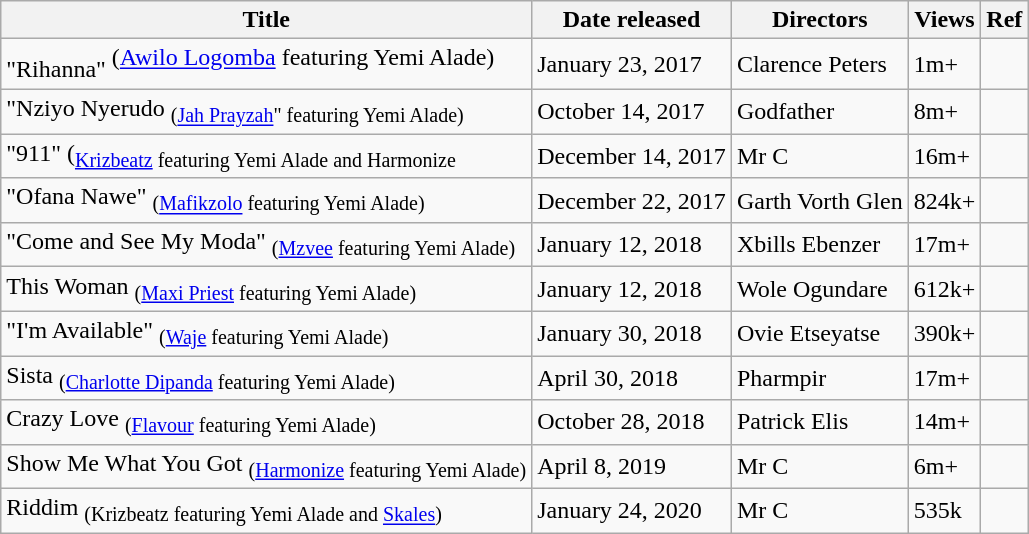<table class="wikitable">
<tr>
<th>Title</th>
<th>Date released</th>
<th>Directors</th>
<th>Views</th>
<th>Ref</th>
</tr>
<tr>
<td>"Rihanna" <big><sup>(<a href='#'>Awilo Logomba</a> featuring Yemi Alade)</sup></big></td>
<td>January 23, 2017</td>
<td>Clarence Peters</td>
<td>1m+</td>
<td></td>
</tr>
<tr>
<td>"Nziyo Nyerudo <sub>(<a href='#'>Jah Prayzah</a>" featuring Yemi Alade)</sub></td>
<td>October 14, 2017</td>
<td>Godfather</td>
<td>8m+</td>
<td></td>
</tr>
<tr>
<td>"911" (<sub><a href='#'>Krizbeatz</a> featuring Yemi Alade and Harmonize</sub></td>
<td>December 14, 2017</td>
<td>Mr C</td>
<td>16m+</td>
<td></td>
</tr>
<tr>
<td>"Ofana Nawe" <sub>(<a href='#'>Mafikzolo</a> featuring Yemi Alade)</sub></td>
<td>December 22, 2017</td>
<td>Garth Vorth Glen</td>
<td>824k+</td>
<td></td>
</tr>
<tr>
<td>"Come and See My Moda" <sub>(<a href='#'>Mzvee</a> featuring Yemi Alade)</sub></td>
<td>January 12, 2018</td>
<td>Xbills Ebenzer</td>
<td>17m+</td>
<td></td>
</tr>
<tr>
<td>This Woman <sub>(<a href='#'>Maxi Priest</a> featuring Yemi Alade)</sub></td>
<td>January 12, 2018</td>
<td>Wole Ogundare</td>
<td>612k+</td>
<td></td>
</tr>
<tr>
<td>"I'm Available" <sub>(<a href='#'>Waje</a> featuring Yemi Alade)</sub></td>
<td>January 30, 2018</td>
<td>Ovie Etseyatse</td>
<td>390k+</td>
<td></td>
</tr>
<tr>
<td>Sista <sub>(<a href='#'>Charlotte Dipanda</a> featuring Yemi Alade)</sub></td>
<td>April 30, 2018</td>
<td>Pharmpir</td>
<td>17m+</td>
<td></td>
</tr>
<tr>
<td>Crazy Love <sub>(<a href='#'>Flavour</a> featuring Yemi Alade)</sub></td>
<td>October 28, 2018</td>
<td>Patrick Elis</td>
<td>14m+</td>
<td></td>
</tr>
<tr>
<td>Show Me What You Got <sub>(<a href='#'>Harmonize</a> featuring Yemi Alade)</sub></td>
<td>April 8, 2019</td>
<td>Mr C</td>
<td>6m+</td>
<td></td>
</tr>
<tr>
<td>Riddim <sub>(Krizbeatz featuring Yemi Alade and <a href='#'>Skales</a>)</sub></td>
<td>January 24, 2020</td>
<td>Mr C</td>
<td>535k</td>
<td></td>
</tr>
</table>
